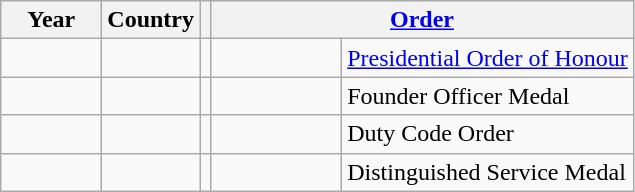<table class="wikitable" style="text-align:left;">
<tr ->
<th width="60px">Year</th>
<th>Country</th>
<th></th>
<th colspan=2><a href='#'>Order</a></th>
</tr>
<tr>
<td align="center"></td>
<td></td>
<td></td>
<td width="80px"></td>
<td><a href='#'>Presidential Order of Honour</a></td>
</tr>
<tr>
<td align="center"></td>
<td></td>
<td></td>
<td width="80px"></td>
<td>Founder Officer Medal</td>
</tr>
<tr>
<td align="center"></td>
<td></td>
<td></td>
<td width="80px"></td>
<td>Duty Code Order</td>
</tr>
<tr>
<td align="center"></td>
<td></td>
<td></td>
<td width="80px"></td>
<td>Distinguished Service Medal</td>
</tr>
</table>
